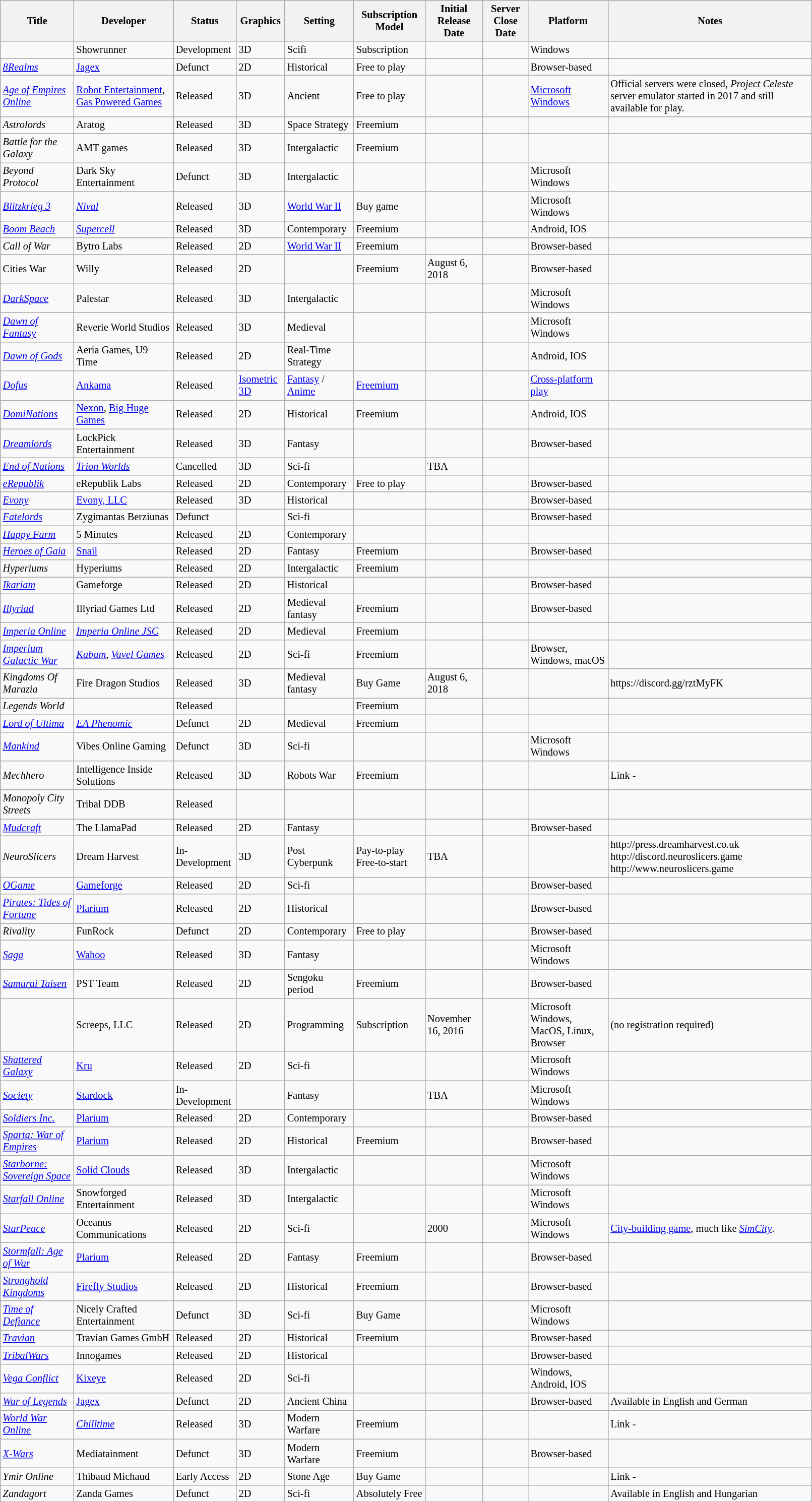<table class="wikitable sortable" style="font-size:85%;width:85%;">
<tr>
<th>Title</th>
<th>Developer</th>
<th>Status</th>
<th>Graphics</th>
<th>Setting</th>
<th>Subscription Model</th>
<th>Initial Release Date</th>
<th>Server Close Date</th>
<th>Platform</th>
<th class="unsortable">Notes</th>
</tr>
<tr>
<td></td>
<td>Showrunner</td>
<td>Development</td>
<td>3D</td>
<td>Scifi</td>
<td>Subscription</td>
<td></td>
<td></td>
<td>Windows</td>
<td></td>
</tr>
<tr>
<td><em><a href='#'>8Realms</a></em></td>
<td><a href='#'>Jagex</a></td>
<td>Defunct</td>
<td>2D</td>
<td>Historical</td>
<td>Free to play</td>
<td></td>
<td></td>
<td>Browser-based</td>
<td></td>
</tr>
<tr>
<td><em><a href='#'>Age of Empires Online</a></em></td>
<td><a href='#'>Robot Entertainment</a>, <a href='#'>Gas Powered Games</a></td>
<td>Released</td>
<td>3D</td>
<td>Ancient</td>
<td>Free to play</td>
<td></td>
<td></td>
<td><a href='#'>Microsoft Windows</a></td>
<td>Official servers were closed, <em>Project Celeste</em> server emulator started in 2017 and still available for play.</td>
</tr>
<tr>
<td><em>Astrolords</em></td>
<td>Aratog</td>
<td>Released</td>
<td>3D</td>
<td>Space Strategy</td>
<td>Freemium</td>
<td></td>
<td></td>
<td></td>
<td></td>
</tr>
<tr>
<td><em>Battle for the Galaxy</em></td>
<td>AMT games</td>
<td>Released</td>
<td>3D</td>
<td>Intergalactic</td>
<td>Freemium</td>
<td></td>
<td></td>
<td></td>
<td></td>
</tr>
<tr>
<td><em>Beyond Protocol</em></td>
<td>Dark Sky Entertainment</td>
<td>Defunct</td>
<td>3D</td>
<td>Intergalactic</td>
<td></td>
<td></td>
<td></td>
<td>Microsoft Windows</td>
<td></td>
</tr>
<tr>
<td><em><a href='#'>Blitzkrieg 3</a></em></td>
<td><em><a href='#'>Nival</a></em></td>
<td>Released</td>
<td>3D</td>
<td><a href='#'>World War II</a></td>
<td>Buy game</td>
<td></td>
<td></td>
<td>Microsoft Windows</td>
<td></td>
</tr>
<tr>
<td><em><a href='#'>Boom Beach</a></em></td>
<td><em><a href='#'>Supercell</a></em></td>
<td>Released</td>
<td>3D</td>
<td>Contemporary</td>
<td>Freemium</td>
<td></td>
<td></td>
<td>Android, IOS</td>
<td></td>
</tr>
<tr>
<td><em>Call of War</em></td>
<td>Bytro Labs</td>
<td>Released</td>
<td>2D</td>
<td><a href='#'>World War II</a></td>
<td>Freemium</td>
<td></td>
<td></td>
<td>Browser-based</td>
<td></td>
</tr>
<tr>
<td>Cities War</td>
<td>Willy</td>
<td>Released</td>
<td>2D</td>
<td></td>
<td>Freemium</td>
<td>August 6, 2018</td>
<td></td>
<td>Browser-based</td>
<td></td>
</tr>
<tr>
<td><em><a href='#'>DarkSpace</a></em></td>
<td>Palestar</td>
<td>Released</td>
<td>3D</td>
<td>Intergalactic</td>
<td></td>
<td></td>
<td></td>
<td>Microsoft Windows</td>
<td></td>
</tr>
<tr>
<td><em><a href='#'>Dawn of Fantasy</a></em></td>
<td>Reverie World Studios</td>
<td>Released</td>
<td>3D</td>
<td>Medieval</td>
<td></td>
<td></td>
<td></td>
<td>Microsoft Windows</td>
<td></td>
</tr>
<tr>
<td><em><a href='#'>Dawn of Gods</a></em></td>
<td>Aeria Games, U9 Time</td>
<td>Released</td>
<td>2D</td>
<td>Real-Time Strategy</td>
<td></td>
<td></td>
<td></td>
<td>Android, IOS</td>
<td></td>
</tr>
<tr>
<td><em><a href='#'>Dofus</a></em></td>
<td><a href='#'>Ankama</a></td>
<td>Released</td>
<td><a href='#'>Isometric 3D</a></td>
<td><a href='#'>Fantasy</a> / <a href='#'>Anime</a></td>
<td><a href='#'>Freemium</a></td>
<td></td>
<td></td>
<td><a href='#'>Cross-platform play</a></td>
<td></td>
</tr>
<tr>
<td><em><a href='#'>DomiNations</a></em></td>
<td><a href='#'>Nexon</a>, <a href='#'>Big Huge Games</a></td>
<td>Released</td>
<td>2D</td>
<td>Historical</td>
<td>Freemium</td>
<td></td>
<td></td>
<td>Android, IOS</td>
<td></td>
</tr>
<tr>
<td><em><a href='#'>Dreamlords</a></em></td>
<td>LockPick Entertainment</td>
<td>Released</td>
<td>3D</td>
<td>Fantasy</td>
<td></td>
<td></td>
<td></td>
<td>Browser-based</td>
<td></td>
</tr>
<tr>
<td><em><a href='#'>End of Nations</a></em></td>
<td><em><a href='#'>Trion Worlds</a></em></td>
<td>Cancelled</td>
<td>3D</td>
<td>Sci-fi</td>
<td></td>
<td>TBA</td>
<td></td>
<td></td>
<td></td>
</tr>
<tr>
<td><em><a href='#'>eRepublik</a></em></td>
<td>eRepublik Labs</td>
<td>Released</td>
<td>2D</td>
<td>Contemporary</td>
<td>Free to play</td>
<td></td>
<td></td>
<td>Browser-based</td>
<td></td>
</tr>
<tr>
<td><em><a href='#'>Evony</a></em></td>
<td><a href='#'>Evony, LLC</a></td>
<td>Released</td>
<td>3D</td>
<td>Historical</td>
<td></td>
<td></td>
<td></td>
<td>Browser-based</td>
<td></td>
</tr>
<tr>
<td><em><a href='#'>Fatelords</a></em></td>
<td>Zygimantas Berziunas</td>
<td>Defunct</td>
<td></td>
<td>Sci-fi</td>
<td></td>
<td></td>
<td></td>
<td>Browser-based</td>
<td></td>
</tr>
<tr>
<td><em><a href='#'>Happy Farm</a></em></td>
<td>5 Minutes</td>
<td>Released</td>
<td>2D</td>
<td>Contemporary</td>
<td></td>
<td></td>
<td></td>
<td></td>
<td></td>
</tr>
<tr>
<td><em><a href='#'>Heroes of Gaia</a></em></td>
<td><a href='#'>Snail</a></td>
<td>Released</td>
<td>2D</td>
<td>Fantasy</td>
<td>Freemium</td>
<td></td>
<td></td>
<td>Browser-based</td>
<td></td>
</tr>
<tr>
<td><em>Hyperiums</em></td>
<td>Hyperiums</td>
<td>Released</td>
<td>2D</td>
<td>Intergalactic</td>
<td>Freemium</td>
<td></td>
<td></td>
<td></td>
<td></td>
</tr>
<tr>
<td><em><a href='#'>Ikariam</a></em></td>
<td>Gameforge</td>
<td>Released</td>
<td>2D</td>
<td>Historical</td>
<td></td>
<td></td>
<td></td>
<td>Browser-based</td>
<td></td>
</tr>
<tr>
<td><em><a href='#'>Illyriad</a></em></td>
<td>Illyriad Games Ltd</td>
<td>Released</td>
<td>2D</td>
<td>Medieval fantasy</td>
<td>Freemium</td>
<td></td>
<td></td>
<td>Browser-based</td>
<td></td>
</tr>
<tr>
<td><em><a href='#'>Imperia Online</a></em></td>
<td><em><a href='#'>Imperia Online JSC</a></em></td>
<td>Released</td>
<td>2D</td>
<td>Medieval</td>
<td>Freemium</td>
<td></td>
<td></td>
<td></td>
<td></td>
</tr>
<tr>
<td><em><a href='#'>Imperium Galactic War</a></em></td>
<td><em><a href='#'>Kabam</a></em>, <em><a href='#'>Vavel Games</a></em></td>
<td>Released</td>
<td>2D</td>
<td>Sci-fi</td>
<td>Freemium</td>
<td></td>
<td></td>
<td>Browser, Windows, macOS</td>
<td></td>
</tr>
<tr>
<td><em>Kingdoms Of Marazia</em></td>
<td>Fire Dragon Studios</td>
<td>Released</td>
<td>3D</td>
<td>Medieval fantasy</td>
<td>Buy Game</td>
<td>August 6, 2018</td>
<td></td>
<td></td>
<td>https://discord.gg/rztMyFK</td>
</tr>
<tr>
<td><em>Legends World</em></td>
<td></td>
<td>Released</td>
<td></td>
<td></td>
<td>Freemium</td>
<td></td>
<td></td>
<td></td>
<td></td>
</tr>
<tr>
<td><em><a href='#'>Lord of Ultima</a></em></td>
<td><em><a href='#'>EA Phenomic</a></em></td>
<td>Defunct</td>
<td>2D</td>
<td>Medieval</td>
<td>Freemium</td>
<td></td>
<td></td>
<td></td>
<td></td>
</tr>
<tr>
<td><em><a href='#'>Mankind</a></em></td>
<td>Vibes Online Gaming</td>
<td>Defunct</td>
<td>3D</td>
<td>Sci-fi</td>
<td></td>
<td></td>
<td></td>
<td>Microsoft Windows</td>
<td></td>
</tr>
<tr>
<td><em>Mechhero</em></td>
<td>Intelligence Inside Solutions</td>
<td>Released</td>
<td>3D</td>
<td>Robots War</td>
<td>Freemium</td>
<td></td>
<td></td>
<td></td>
<td>Link - <em></em></td>
</tr>
<tr>
<td><em>Monopoly City Streets</em></td>
<td>Tribal DDB</td>
<td>Released</td>
<td></td>
<td></td>
<td></td>
<td></td>
<td></td>
<td></td>
<td></td>
</tr>
<tr>
<td><em><a href='#'>Mudcraft</a></em></td>
<td>The LlamaPad</td>
<td>Released</td>
<td>2D</td>
<td>Fantasy</td>
<td></td>
<td></td>
<td></td>
<td>Browser-based</td>
<td></td>
</tr>
<tr>
<td><em>NeuroSlicers</em></td>
<td>Dream Harvest</td>
<td>In-Development</td>
<td>3D</td>
<td>Post Cyberpunk</td>
<td>Pay-to-play Free-to-start</td>
<td>TBA</td>
<td></td>
<td></td>
<td>http://press.dreamharvest.co.uk http://discord.neuroslicers.game http://www.neuroslicers.game</td>
</tr>
<tr>
<td><em><a href='#'>OGame</a></em></td>
<td><a href='#'>Gameforge</a></td>
<td>Released</td>
<td>2D</td>
<td>Sci-fi</td>
<td></td>
<td></td>
<td></td>
<td>Browser-based</td>
<td></td>
</tr>
<tr>
<td><em><a href='#'>Pirates: Tides of Fortune</a></em></td>
<td><a href='#'>Plarium</a></td>
<td>Released</td>
<td>2D</td>
<td>Historical</td>
<td></td>
<td></td>
<td></td>
<td>Browser-based</td>
<td></td>
</tr>
<tr>
<td><em>Rivality</em></td>
<td>FunRock</td>
<td>Defunct</td>
<td>2D</td>
<td>Contemporary</td>
<td>Free to play</td>
<td></td>
<td></td>
<td>Browser-based</td>
<td></td>
</tr>
<tr>
<td><em><a href='#'>Saga</a></em></td>
<td><a href='#'>Wahoo</a></td>
<td>Released</td>
<td>3D</td>
<td>Fantasy</td>
<td></td>
<td></td>
<td></td>
<td>Microsoft Windows</td>
<td></td>
</tr>
<tr>
<td><em><a href='#'>Samurai Taisen</a></em></td>
<td>PST Team</td>
<td>Released</td>
<td>2D</td>
<td>Sengoku period</td>
<td>Freemium</td>
<td></td>
<td></td>
<td>Browser-based</td>
<td></td>
</tr>
<tr>
<td></td>
<td>Screeps, LLC</td>
<td>Released</td>
<td>2D</td>
<td>Programming</td>
<td>Subscription</td>
<td>November 16, 2016</td>
<td></td>
<td>Microsoft Windows, MacOS, Linux, Browser</td>
<td> (no registration required)</td>
</tr>
<tr>
<td><em><a href='#'>Shattered Galaxy</a></em></td>
<td><a href='#'>Kru</a></td>
<td>Released</td>
<td>2D</td>
<td>Sci-fi</td>
<td></td>
<td></td>
<td></td>
<td>Microsoft Windows</td>
<td></td>
</tr>
<tr>
<td><em><a href='#'>Society</a></em></td>
<td><a href='#'>Stardock</a></td>
<td>In-Development</td>
<td></td>
<td>Fantasy</td>
<td></td>
<td>TBA</td>
<td></td>
<td>Microsoft Windows</td>
<td></td>
</tr>
<tr>
<td><em><a href='#'>Soldiers Inc.</a></em></td>
<td><a href='#'>Plarium</a></td>
<td>Released</td>
<td>2D</td>
<td>Contemporary</td>
<td></td>
<td></td>
<td></td>
<td>Browser-based</td>
<td></td>
</tr>
<tr>
<td><em><a href='#'>Sparta: War of Empires</a></em></td>
<td><a href='#'>Plarium</a></td>
<td>Released</td>
<td>2D</td>
<td>Historical</td>
<td>Freemium</td>
<td></td>
<td></td>
<td>Browser-based</td>
<td></td>
</tr>
<tr>
<td><em><a href='#'>Starborne: Sovereign Space</a></em></td>
<td><a href='#'>Solid Clouds</a></td>
<td>Released</td>
<td>3D</td>
<td>Intergalactic</td>
<td></td>
<td></td>
<td></td>
<td>Microsoft Windows</td>
<td></td>
</tr>
<tr>
<td><em><a href='#'>Starfall Online</a></em></td>
<td>Snowforged Entertainment</td>
<td>Released</td>
<td>3D</td>
<td>Intergalactic</td>
<td></td>
<td></td>
<td></td>
<td>Microsoft Windows</td>
<td></td>
</tr>
<tr>
<td><em><a href='#'>StarPeace</a></em></td>
<td>Oceanus Communications</td>
<td>Released</td>
<td>2D</td>
<td>Sci-fi</td>
<td></td>
<td>2000</td>
<td></td>
<td>Microsoft Windows</td>
<td><a href='#'>City-building game</a>, much like <em><a href='#'>SimCity</a></em>.</td>
</tr>
<tr>
<td><em><a href='#'>Stormfall: Age of War</a></em></td>
<td><a href='#'>Plarium</a></td>
<td>Released</td>
<td>2D</td>
<td>Fantasy</td>
<td>Freemium</td>
<td></td>
<td></td>
<td>Browser-based</td>
<td></td>
</tr>
<tr>
<td><em><a href='#'>Stronghold Kingdoms</a></em></td>
<td><a href='#'>Firefly Studios</a></td>
<td>Released</td>
<td>2D</td>
<td>Historical</td>
<td>Freemium</td>
<td></td>
<td></td>
<td>Browser-based</td>
<td></td>
</tr>
<tr>
<td><em><a href='#'>Time of Defiance</a></em></td>
<td>Nicely Crafted Entertainment</td>
<td>Defunct</td>
<td>3D</td>
<td>Sci-fi</td>
<td>Buy Game</td>
<td></td>
<td></td>
<td>Microsoft Windows</td>
<td></td>
</tr>
<tr>
<td><em><a href='#'>Travian</a></em></td>
<td>Travian Games GmbH</td>
<td>Released</td>
<td>2D</td>
<td>Historical</td>
<td>Freemium</td>
<td></td>
<td></td>
<td>Browser-based</td>
<td></td>
</tr>
<tr>
<td><em><a href='#'>TribalWars</a></em></td>
<td>Innogames</td>
<td>Released</td>
<td>2D</td>
<td>Historical</td>
<td></td>
<td></td>
<td></td>
<td>Browser-based</td>
<td></td>
</tr>
<tr>
<td><em><a href='#'>Vega Conflict</a></em></td>
<td><a href='#'>Kixeye</a></td>
<td>Released</td>
<td>2D</td>
<td>Sci-fi</td>
<td></td>
<td></td>
<td></td>
<td>Windows, Android, IOS</td>
<td></td>
</tr>
<tr>
<td><em><a href='#'>War of Legends</a></em></td>
<td><a href='#'>Jagex</a></td>
<td>Defunct</td>
<td>2D</td>
<td>Ancient China</td>
<td></td>
<td></td>
<td></td>
<td>Browser-based</td>
<td>Available in English and German</td>
</tr>
<tr>
<td><em><a href='#'>World War Online</a></em></td>
<td><em><a href='#'>Chilltime</a></em></td>
<td>Released</td>
<td>3D</td>
<td>Modern Warfare</td>
<td>Freemium</td>
<td></td>
<td></td>
<td></td>
<td>Link - <em></em></td>
</tr>
<tr>
<td><em><a href='#'>X-Wars</a></em></td>
<td>Mediatainment</td>
<td>Defunct</td>
<td>3D</td>
<td>Modern Warfare</td>
<td>Freemium</td>
<td></td>
<td></td>
<td>Browser-based</td>
<td></td>
</tr>
<tr>
<td><em>Ymir Online</em></td>
<td>Thibaud Michaud</td>
<td>Early Access</td>
<td>2D</td>
<td>Stone Age</td>
<td>Buy Game</td>
<td></td>
<td></td>
<td></td>
<td>Link - <em></em></td>
</tr>
<tr>
<td><em>Zandagort</em></td>
<td>Zanda Games</td>
<td>Defunct</td>
<td>2D</td>
<td>Sci-fi</td>
<td>Absolutely Free</td>
<td></td>
<td></td>
<td></td>
<td>Available in English and Hungarian</td>
</tr>
</table>
